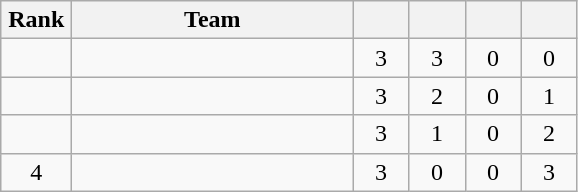<table class="wikitable" style="text-align: center;">
<tr>
<th width=40>Rank</th>
<th width=180>Team</th>
<th width=30></th>
<th width=30></th>
<th width=30></th>
<th width=30></th>
</tr>
<tr>
<td></td>
<td align=left></td>
<td>3</td>
<td>3</td>
<td>0</td>
<td>0</td>
</tr>
<tr>
<td></td>
<td align=left></td>
<td>3</td>
<td>2</td>
<td>0</td>
<td>1</td>
</tr>
<tr>
<td></td>
<td align=left></td>
<td>3</td>
<td>1</td>
<td>0</td>
<td>2</td>
</tr>
<tr>
<td>4</td>
<td align=left></td>
<td>3</td>
<td>0</td>
<td>0</td>
<td>3</td>
</tr>
</table>
